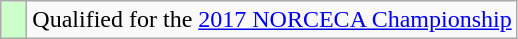<table class="wikitable" style="text-align:left;">
<tr>
<td width=10px bgcolor=#ccffcc></td>
<td>Qualified for the <a href='#'>2017 NORCECA Championship</a></td>
</tr>
</table>
